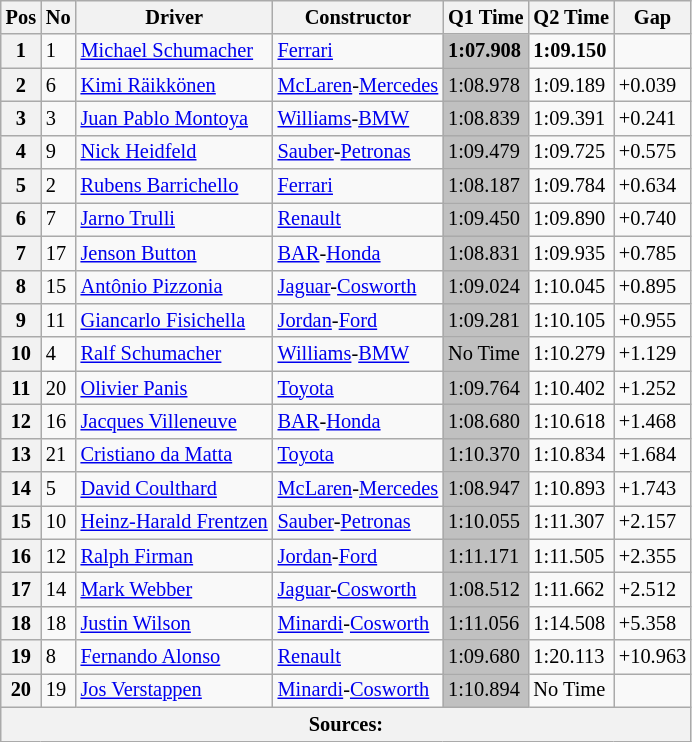<table class="wikitable sortable" style="font-size: 85%;">
<tr>
<th>Pos</th>
<th>No</th>
<th>Driver</th>
<th>Constructor</th>
<th>Q1 Time</th>
<th>Q2 Time</th>
<th>Gap</th>
</tr>
<tr>
<th>1</th>
<td>1</td>
<td> <a href='#'>Michael Schumacher</a></td>
<td><a href='#'>Ferrari</a></td>
<td style="background: silver"><strong>1:07.908</strong></td>
<td><strong>1:09.150</strong></td>
<td></td>
</tr>
<tr>
<th>2</th>
<td>6</td>
<td> <a href='#'>Kimi Räikkönen</a></td>
<td><a href='#'>McLaren</a>-<a href='#'>Mercedes</a></td>
<td style="background: silver">1:08.978</td>
<td>1:09.189</td>
<td>+0.039</td>
</tr>
<tr>
<th>3</th>
<td>3</td>
<td> <a href='#'>Juan Pablo Montoya</a></td>
<td><a href='#'>Williams</a>-<a href='#'>BMW</a></td>
<td style="background: silver">1:08.839</td>
<td>1:09.391</td>
<td>+0.241</td>
</tr>
<tr>
<th>4</th>
<td>9</td>
<td> <a href='#'>Nick Heidfeld</a></td>
<td><a href='#'>Sauber</a>-<a href='#'>Petronas</a></td>
<td style="background: silver">1:09.479</td>
<td>1:09.725</td>
<td>+0.575</td>
</tr>
<tr>
<th>5</th>
<td>2</td>
<td> <a href='#'>Rubens Barrichello</a></td>
<td><a href='#'>Ferrari</a></td>
<td style="background: silver">1:08.187</td>
<td>1:09.784</td>
<td>+0.634</td>
</tr>
<tr>
<th>6</th>
<td>7</td>
<td> <a href='#'>Jarno Trulli</a></td>
<td><a href='#'>Renault</a></td>
<td style="background: silver">1:09.450</td>
<td>1:09.890</td>
<td>+0.740</td>
</tr>
<tr>
<th>7</th>
<td>17</td>
<td> <a href='#'>Jenson Button</a></td>
<td><a href='#'>BAR</a>-<a href='#'>Honda</a></td>
<td style="background: silver">1:08.831</td>
<td>1:09.935</td>
<td>+0.785</td>
</tr>
<tr>
<th>8</th>
<td>15</td>
<td> <a href='#'>Antônio Pizzonia</a></td>
<td><a href='#'>Jaguar</a>-<a href='#'>Cosworth</a></td>
<td style="background: silver">1:09.024</td>
<td>1:10.045</td>
<td>+0.895</td>
</tr>
<tr>
<th>9</th>
<td>11</td>
<td> <a href='#'>Giancarlo Fisichella</a></td>
<td><a href='#'>Jordan</a>-<a href='#'>Ford</a></td>
<td style="background: silver">1:09.281</td>
<td>1:10.105</td>
<td>+0.955</td>
</tr>
<tr>
<th>10</th>
<td>4</td>
<td> <a href='#'>Ralf Schumacher</a></td>
<td><a href='#'>Williams</a>-<a href='#'>BMW</a></td>
<td style="background: silver">No Time</td>
<td>1:10.279</td>
<td>+1.129</td>
</tr>
<tr>
<th>11</th>
<td>20</td>
<td> <a href='#'>Olivier Panis</a></td>
<td><a href='#'>Toyota</a></td>
<td style="background: silver">1:09.764</td>
<td>1:10.402</td>
<td>+1.252</td>
</tr>
<tr>
<th>12</th>
<td>16</td>
<td> <a href='#'>Jacques Villeneuve</a></td>
<td><a href='#'>BAR</a>-<a href='#'>Honda</a></td>
<td style="background: silver">1:08.680</td>
<td>1:10.618</td>
<td>+1.468</td>
</tr>
<tr>
<th>13</th>
<td>21</td>
<td> <a href='#'>Cristiano da Matta</a></td>
<td><a href='#'>Toyota</a></td>
<td style="background: silver">1:10.370</td>
<td>1:10.834</td>
<td>+1.684</td>
</tr>
<tr>
<th>14</th>
<td>5</td>
<td> <a href='#'>David Coulthard</a></td>
<td><a href='#'>McLaren</a>-<a href='#'>Mercedes</a></td>
<td style="background: silver">1:08.947</td>
<td>1:10.893</td>
<td>+1.743</td>
</tr>
<tr>
<th>15</th>
<td>10</td>
<td> <a href='#'>Heinz-Harald Frentzen</a></td>
<td><a href='#'>Sauber</a>-<a href='#'>Petronas</a></td>
<td style="background: silver">1:10.055</td>
<td>1:11.307</td>
<td>+2.157</td>
</tr>
<tr>
<th>16</th>
<td>12</td>
<td> <a href='#'>Ralph Firman</a></td>
<td><a href='#'>Jordan</a>-<a href='#'>Ford</a></td>
<td style="background: silver">1:11.171</td>
<td>1:11.505</td>
<td>+2.355</td>
</tr>
<tr>
<th>17</th>
<td>14</td>
<td> <a href='#'>Mark Webber</a></td>
<td><a href='#'>Jaguar</a>-<a href='#'>Cosworth</a></td>
<td style="background: silver">1:08.512</td>
<td>1:11.662</td>
<td>+2.512</td>
</tr>
<tr>
<th>18</th>
<td>18</td>
<td> <a href='#'>Justin Wilson</a></td>
<td><a href='#'>Minardi</a>-<a href='#'>Cosworth</a></td>
<td style="background: silver">1:11.056</td>
<td>1:14.508</td>
<td>+5.358</td>
</tr>
<tr>
<th>19</th>
<td>8</td>
<td> <a href='#'>Fernando Alonso</a></td>
<td><a href='#'>Renault</a></td>
<td style="background: silver">1:09.680</td>
<td>1:20.113</td>
<td>+10.963</td>
</tr>
<tr>
<th>20</th>
<td>19</td>
<td> <a href='#'>Jos Verstappen</a></td>
<td><a href='#'>Minardi</a>-<a href='#'>Cosworth</a></td>
<td style="background: silver">1:10.894</td>
<td>No Time</td>
<td></td>
</tr>
<tr>
<th colspan="7">Sources:</th>
</tr>
</table>
